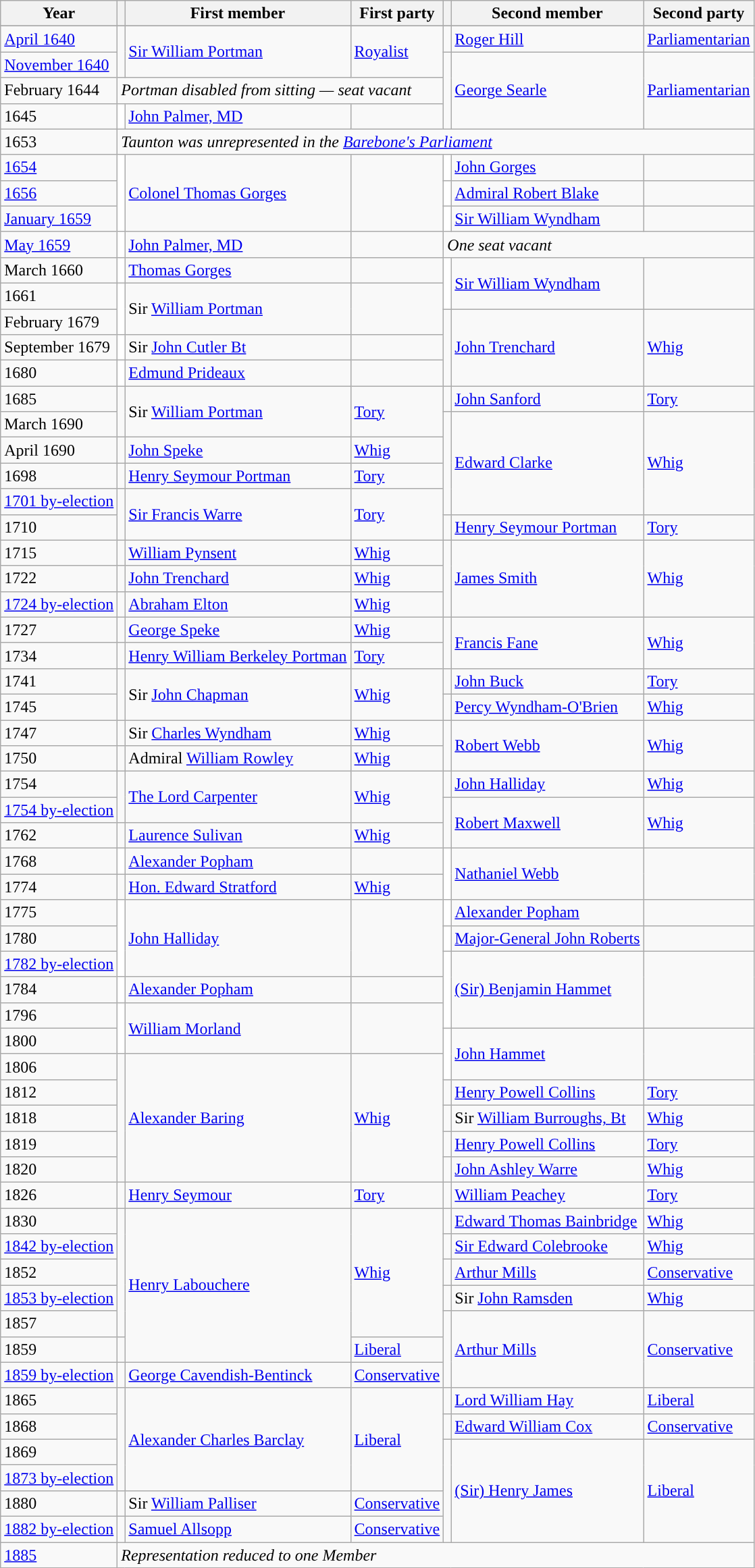<table class="wikitable">
<tr>
<th>Year</th>
<th></th>
<th>First member</th>
<th>First party</th>
<th></th>
<th>Second member</th>
<th>Second party</th>
</tr>
<tr>
</tr>
<tr>
<td><a href='#'>April 1640</a></td>
<td rowspan="2" style="color:inherit;background-color: "></td>
<td rowspan="2"><a href='#'>Sir William Portman</a></td>
<td rowspan="2"><a href='#'>Royalist</a></td>
<td style="color:inherit;background-color: "></td>
<td><a href='#'>Roger Hill</a></td>
<td><a href='#'>Parliamentarian</a></td>
</tr>
<tr>
<td><a href='#'>November 1640</a></td>
<td rowspan="3" style="color:inherit;background-color: "></td>
<td rowspan="3"><a href='#'>George Searle</a></td>
<td rowspan="3"><a href='#'>Parliamentarian</a></td>
</tr>
<tr>
<td>February 1644</td>
<td colspan="3"><em>Portman disabled from sitting — seat vacant</em></td>
</tr>
<tr>
<td>1645</td>
<td style="color:inherit;background-color: white"></td>
<td><a href='#'>John Palmer, MD</a></td>
<td></td>
</tr>
<tr>
<td>1653</td>
<td colspan="6"><em>Taunton was unrepresented in the <a href='#'>Barebone's Parliament</a></em></td>
</tr>
<tr>
<td><a href='#'>1654</a></td>
<td rowspan="3" style="color:inherit;background-color: white"></td>
<td rowspan="3"><a href='#'>Colonel Thomas Gorges</a></td>
<td rowspan="3"></td>
<td style="color:inherit;background-color: white"></td>
<td><a href='#'>John Gorges</a></td>
<td></td>
</tr>
<tr>
<td><a href='#'>1656</a></td>
<td style="color:inherit;background-color: white"></td>
<td><a href='#'>Admiral Robert Blake</a></td>
<td></td>
</tr>
<tr>
<td><a href='#'>January 1659</a></td>
<td style="color:inherit;background-color: white"></td>
<td><a href='#'>Sir William Wyndham</a></td>
<td></td>
</tr>
<tr>
<td><a href='#'>May 1659</a></td>
<td style="color:inherit;background-color: white"></td>
<td><a href='#'>John Palmer, MD</a></td>
<td></td>
<td colspan="3"><em>One seat vacant</em></td>
</tr>
<tr>
<td>March 1660</td>
<td style="color:inherit;background-color: white"></td>
<td><a href='#'>Thomas Gorges</a></td>
<td></td>
<td rowspan="2" style="color:inherit;background-color: white"></td>
<td rowspan="2"><a href='#'>Sir William Wyndham</a></td>
<td rowspan="2"></td>
</tr>
<tr>
<td>1661</td>
<td rowspan="2" style="color:inherit;background-color: white"></td>
<td rowspan="2">Sir <a href='#'>William Portman</a></td>
<td rowspan="2"></td>
</tr>
<tr>
<td>February 1679</td>
<td rowspan="3" style="color:inherit;background-color: "></td>
<td rowspan="3"><a href='#'>John Trenchard</a></td>
<td rowspan="3"><a href='#'>Whig</a></td>
</tr>
<tr>
<td>September 1679</td>
<td style="color:inherit;background-color: white"></td>
<td>Sir <a href='#'>John Cutler Bt</a></td>
<td></td>
</tr>
<tr>
<td>1680</td>
<td style="color:inherit;background-color: white"></td>
<td><a href='#'>Edmund Prideaux</a></td>
<td></td>
</tr>
<tr>
<td>1685</td>
<td rowspan="2" style="color:inherit;background-color: "></td>
<td rowspan="2">Sir <a href='#'>William Portman</a></td>
<td rowspan="2"><a href='#'>Tory</a></td>
<td style="color:inherit;background-color: "></td>
<td><a href='#'>John Sanford</a></td>
<td><a href='#'>Tory</a></td>
</tr>
<tr>
<td>March 1690</td>
<td rowspan="4" style="color:inherit;background-color: "></td>
<td rowspan="4"><a href='#'>Edward Clarke</a></td>
<td rowspan="4"><a href='#'>Whig</a></td>
</tr>
<tr>
<td>April 1690</td>
<td style="color:inherit;background-color: "></td>
<td><a href='#'>John Speke</a></td>
<td><a href='#'>Whig</a></td>
</tr>
<tr>
<td>1698</td>
<td style="color:inherit;background-color: "></td>
<td><a href='#'>Henry Seymour Portman</a></td>
<td><a href='#'>Tory</a></td>
</tr>
<tr>
<td><a href='#'>1701 by-election</a></td>
<td rowspan="2" style="color:inherit;background-color: "></td>
<td rowspan="2"><a href='#'>Sir Francis Warre</a></td>
<td rowspan="2"><a href='#'>Tory</a></td>
</tr>
<tr>
<td>1710</td>
<td style="color:inherit;background-color: "></td>
<td><a href='#'>Henry Seymour Portman</a></td>
<td><a href='#'>Tory</a></td>
</tr>
<tr>
<td>1715 </td>
<td style="color:inherit;background-color: "></td>
<td><a href='#'>William Pynsent</a></td>
<td><a href='#'>Whig</a></td>
<td rowspan="3" style="color:inherit;background-color: "></td>
<td rowspan="3"><a href='#'>James Smith</a></td>
<td rowspan="3"><a href='#'>Whig</a></td>
</tr>
<tr>
<td>1722</td>
<td style="color:inherit;background-color: "></td>
<td><a href='#'>John Trenchard</a></td>
<td><a href='#'>Whig</a></td>
</tr>
<tr>
<td><a href='#'>1724 by-election</a></td>
<td style="color:inherit;background-color: "></td>
<td><a href='#'>Abraham Elton</a></td>
<td><a href='#'>Whig</a></td>
</tr>
<tr>
<td>1727</td>
<td style="color:inherit;background-color: "></td>
<td><a href='#'>George Speke</a></td>
<td><a href='#'>Whig</a></td>
<td rowspan="2" style="color:inherit;background-color: "></td>
<td rowspan="2"><a href='#'>Francis Fane</a></td>
<td rowspan="2"><a href='#'>Whig</a></td>
</tr>
<tr>
<td>1734</td>
<td style="color:inherit;background-color: "></td>
<td><a href='#'>Henry William Berkeley Portman</a></td>
<td><a href='#'>Tory</a></td>
</tr>
<tr>
<td>1741</td>
<td rowspan="2" style="color:inherit;background-color: "></td>
<td rowspan="2">Sir <a href='#'>John Chapman</a></td>
<td rowspan="2"><a href='#'>Whig</a></td>
<td style="color:inherit;background-color: "></td>
<td><a href='#'>John Buck</a></td>
<td><a href='#'>Tory</a></td>
</tr>
<tr>
<td>1745</td>
<td style="color:inherit;background-color: "></td>
<td><a href='#'>Percy Wyndham-O'Brien</a></td>
<td><a href='#'>Whig</a></td>
</tr>
<tr>
<td>1747</td>
<td style="color:inherit;background-color: "></td>
<td>Sir <a href='#'>Charles Wyndham</a></td>
<td><a href='#'>Whig</a></td>
<td rowspan="2" style="color:inherit;background-color: "></td>
<td rowspan="2"><a href='#'>Robert Webb</a></td>
<td rowspan="2"><a href='#'>Whig</a></td>
</tr>
<tr>
<td>1750</td>
<td style="color:inherit;background-color: "></td>
<td>Admiral <a href='#'>William Rowley</a></td>
<td><a href='#'>Whig</a></td>
</tr>
<tr>
<td>1754</td>
<td rowspan="2" style="color:inherit;background-color: "></td>
<td rowspan="2"><a href='#'>The Lord Carpenter</a></td>
<td rowspan="2"><a href='#'>Whig</a></td>
<td style="color:inherit;background-color: "></td>
<td><a href='#'>John Halliday</a></td>
<td><a href='#'>Whig</a></td>
</tr>
<tr>
<td><a href='#'>1754 by-election</a></td>
<td rowspan="2" style="color:inherit;background-color: "></td>
<td rowspan="2"><a href='#'>Robert Maxwell</a></td>
<td rowspan="2"><a href='#'>Whig</a></td>
</tr>
<tr>
<td>1762</td>
<td style="color:inherit;background-color: "></td>
<td><a href='#'>Laurence Sulivan</a></td>
<td><a href='#'>Whig</a></td>
</tr>
<tr>
<td>1768</td>
<td style="color:inherit;background-color: white"></td>
<td><a href='#'>Alexander Popham</a></td>
<td></td>
<td rowspan="2" style="color:inherit;background-color: white"></td>
<td rowspan="2"><a href='#'>Nathaniel Webb</a></td>
<td rowspan="2"></td>
</tr>
<tr>
<td>1774 </td>
<td style="color:inherit;background-color: "></td>
<td><a href='#'>Hon. Edward Stratford</a></td>
<td><a href='#'>Whig</a></td>
</tr>
<tr>
<td>1775</td>
<td rowspan="3" style="color:inherit;background-color: white"></td>
<td rowspan="3"><a href='#'>John Halliday</a></td>
<td rowspan="3"></td>
<td style="color:inherit;background-color: white"></td>
<td><a href='#'>Alexander Popham</a></td>
<td></td>
</tr>
<tr>
<td>1780</td>
<td style="color:inherit;background-color: white"></td>
<td><a href='#'>Major-General John Roberts</a></td>
<td></td>
</tr>
<tr>
<td><a href='#'>1782 by-election</a></td>
<td rowspan="3" style="color:inherit;background-color: white"></td>
<td rowspan="3"><a href='#'>(Sir) Benjamin Hammet</a></td>
<td rowspan="3"></td>
</tr>
<tr>
<td>1784</td>
<td style="color:inherit;background-color: white"></td>
<td><a href='#'>Alexander Popham</a></td>
<td></td>
</tr>
<tr>
<td>1796</td>
<td rowspan="2" style="color:inherit;background-color: white"></td>
<td rowspan="2"><a href='#'>William Morland</a></td>
<td rowspan="2"></td>
</tr>
<tr>
<td>1800</td>
<td rowspan="2" style="color:inherit;background-color: white"></td>
<td rowspan="2"><a href='#'>John Hammet</a></td>
<td rowspan="2"></td>
</tr>
<tr>
<td>1806</td>
<td rowspan="5" style="color:inherit;background-color: "></td>
<td rowspan="5"><a href='#'>Alexander Baring</a></td>
<td rowspan="5"><a href='#'>Whig</a></td>
</tr>
<tr>
<td>1812</td>
<td style="color:inherit;background-color: "></td>
<td><a href='#'>Henry Powell Collins</a></td>
<td><a href='#'>Tory</a></td>
</tr>
<tr>
<td>1818</td>
<td style="color:inherit;background-color: "></td>
<td>Sir <a href='#'>William Burroughs, Bt</a></td>
<td><a href='#'>Whig</a></td>
</tr>
<tr>
<td>1819</td>
<td style="color:inherit;background-color: "></td>
<td><a href='#'>Henry Powell Collins</a></td>
<td><a href='#'>Tory</a></td>
</tr>
<tr>
<td>1820</td>
<td style="color:inherit;background-color: "></td>
<td><a href='#'>John Ashley Warre</a></td>
<td><a href='#'>Whig</a></td>
</tr>
<tr>
<td>1826</td>
<td style="color:inherit;background-color: "></td>
<td><a href='#'>Henry Seymour</a></td>
<td><a href='#'>Tory</a></td>
<td style="color:inherit;background-color: "></td>
<td><a href='#'>William Peachey</a></td>
<td><a href='#'>Tory</a></td>
</tr>
<tr>
<td>1830</td>
<td rowspan="5" style="color:inherit;background-color: "></td>
<td rowspan="6"><a href='#'>Henry Labouchere</a></td>
<td rowspan="5"><a href='#'>Whig</a></td>
<td style="color:inherit;background-color: "></td>
<td><a href='#'>Edward Thomas Bainbridge</a></td>
<td><a href='#'>Whig</a></td>
</tr>
<tr>
<td><a href='#'>1842 by-election</a></td>
<td style="color:inherit;background-color: "></td>
<td><a href='#'>Sir Edward Colebrooke</a></td>
<td><a href='#'>Whig</a></td>
</tr>
<tr>
<td>1852</td>
<td style="color:inherit;background-color: "></td>
<td><a href='#'>Arthur Mills</a></td>
<td><a href='#'>Conservative</a></td>
</tr>
<tr>
<td><a href='#'>1853 by-election</a></td>
<td style="color:inherit;background-color: "></td>
<td>Sir <a href='#'>John Ramsden</a></td>
<td><a href='#'>Whig</a></td>
</tr>
<tr>
<td>1857</td>
<td rowspan="3" style="color:inherit;background-color: "></td>
<td rowspan="3"><a href='#'>Arthur Mills</a></td>
<td rowspan="3"><a href='#'>Conservative</a></td>
</tr>
<tr>
<td>1859</td>
<td style="color:inherit;background-color: "></td>
<td><a href='#'>Liberal</a></td>
</tr>
<tr>
<td><a href='#'>1859 by-election</a></td>
<td style="color:inherit;background-color: "></td>
<td><a href='#'>George Cavendish-Bentinck</a></td>
<td><a href='#'>Conservative</a></td>
</tr>
<tr>
<td>1865</td>
<td rowspan="4" style="color:inherit;background-color: "></td>
<td rowspan="4"><a href='#'>Alexander Charles Barclay</a></td>
<td rowspan="4"><a href='#'>Liberal</a></td>
<td style="color:inherit;background-color: "></td>
<td><a href='#'>Lord William Hay</a></td>
<td><a href='#'>Liberal</a></td>
</tr>
<tr>
<td>1868</td>
<td style="color:inherit;background-color: "></td>
<td><a href='#'>Edward William Cox</a></td>
<td><a href='#'>Conservative</a></td>
</tr>
<tr>
<td>1869</td>
<td rowspan="4" style="color:inherit;background-color: "></td>
<td rowspan="4"><a href='#'>(Sir) Henry James</a></td>
<td rowspan="4"><a href='#'>Liberal</a></td>
</tr>
<tr>
<td><a href='#'>1873 by-election</a></td>
</tr>
<tr>
<td>1880</td>
<td style="color:inherit;background-color: "></td>
<td>Sir <a href='#'>William Palliser</a></td>
<td><a href='#'>Conservative</a></td>
</tr>
<tr>
<td><a href='#'>1882 by-election</a></td>
<td style="color:inherit;background-color: "></td>
<td><a href='#'>Samuel Allsopp</a></td>
<td><a href='#'>Conservative</a></td>
</tr>
<tr>
<td><a href='#'>1885</a></td>
<td colspan="6"><em>Representation reduced to one Member</em></td>
</tr>
</table>
